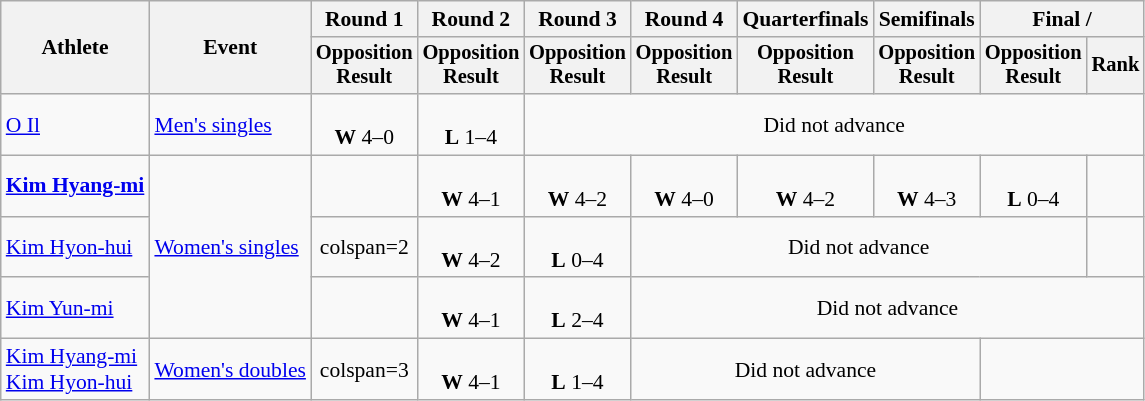<table class="wikitable" style="font-size:90%">
<tr>
<th rowspan="2">Athlete</th>
<th rowspan="2">Event</th>
<th>Round 1</th>
<th>Round 2</th>
<th>Round 3</th>
<th>Round 4</th>
<th>Quarterfinals</th>
<th>Semifinals</th>
<th colspan=2>Final / </th>
</tr>
<tr style="font-size:95%">
<th>Opposition<br>Result</th>
<th>Opposition<br>Result</th>
<th>Opposition<br>Result</th>
<th>Opposition<br>Result</th>
<th>Opposition<br>Result</th>
<th>Opposition<br>Result</th>
<th>Opposition<br>Result</th>
<th>Rank</th>
</tr>
<tr align=center>
<td align=left><a href='#'>O Il</a></td>
<td align=left><a href='#'>Men's singles</a></td>
<td><br><strong>W</strong> 4–0</td>
<td><br><strong>L</strong> 1–4</td>
<td colspan=6>Did not advance</td>
</tr>
<tr align=center>
<td align=left><strong><a href='#'>Kim Hyang-mi</a></strong></td>
<td align=left rowspan=3><a href='#'>Women's singles</a></td>
<td></td>
<td><br><strong>W</strong> 4–1</td>
<td><br><strong>W</strong> 4–2</td>
<td><br><strong>W</strong> 4–0</td>
<td><br><strong>W</strong> 4–2</td>
<td><br><strong>W</strong> 4–3</td>
<td><br><strong>L</strong> 0–4</td>
<td></td>
</tr>
<tr align=center>
<td align=left><a href='#'>Kim Hyon-hui</a></td>
<td>colspan=2 </td>
<td><br><strong>W</strong> 4–2</td>
<td><br><strong>L</strong> 0–4</td>
<td colspan=4>Did not advance</td>
</tr>
<tr align=center>
<td align=left><a href='#'>Kim Yun-mi</a></td>
<td></td>
<td><br><strong>W</strong> 4–1</td>
<td><br><strong>L</strong> 2–4</td>
<td colspan=5>Did not advance</td>
</tr>
<tr align=center>
<td align=left><a href='#'>Kim Hyang-mi</a><br><a href='#'>Kim Hyon-hui</a></td>
<td align=left rowspan=2><a href='#'>Women's doubles</a></td>
<td>colspan=3 </td>
<td><br><strong>W</strong> 4–1</td>
<td><br><strong>L</strong> 1–4</td>
<td colspan=3>Did not advance</td>
</tr>
</table>
